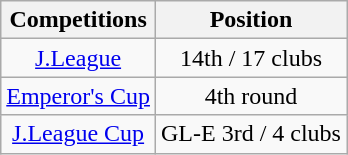<table class="wikitable" style="text-align:center;">
<tr>
<th>Competitions</th>
<th>Position</th>
</tr>
<tr>
<td><a href='#'>J.League</a></td>
<td>14th / 17 clubs</td>
</tr>
<tr>
<td><a href='#'>Emperor's Cup</a></td>
<td>4th round</td>
</tr>
<tr>
<td><a href='#'>J.League Cup</a></td>
<td>GL-E 3rd / 4 clubs</td>
</tr>
</table>
